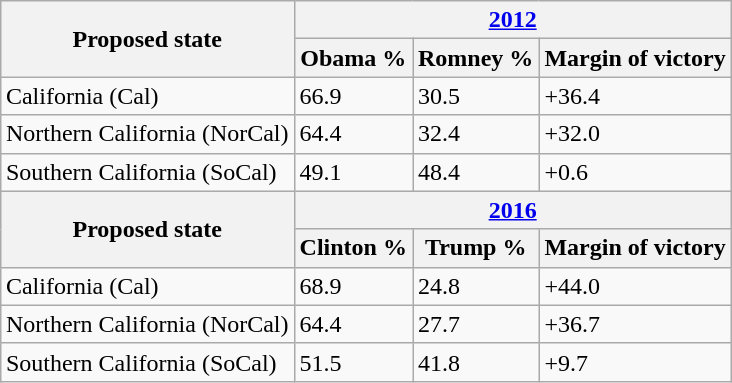<table class="wikitable" align=right>
<tr>
<th rowspan="2">Proposed state</th>
<th colspan="3"><a href='#'>2012</a></th>
</tr>
<tr>
<th>Obama %</th>
<th>Romney %</th>
<th>Margin of victory</th>
</tr>
<tr>
<td>California (Cal)</td>
<td>66.9</td>
<td>30.5</td>
<td>+36.4</td>
</tr>
<tr>
<td>Northern California (NorCal)</td>
<td>64.4</td>
<td>32.4</td>
<td>+32.0</td>
</tr>
<tr>
<td>Southern California (SoCal)</td>
<td>49.1</td>
<td>48.4</td>
<td>+0.6</td>
</tr>
<tr>
<th rowspan="2">Proposed state</th>
<th colspan="3"><a href='#'>2016</a></th>
</tr>
<tr>
<th>Clinton %</th>
<th>Trump %</th>
<th>Margin of victory</th>
</tr>
<tr>
<td>California (Cal)</td>
<td>68.9</td>
<td>24.8</td>
<td>+44.0</td>
</tr>
<tr>
<td>Northern California (NorCal)</td>
<td>64.4</td>
<td>27.7</td>
<td>+36.7</td>
</tr>
<tr>
<td>Southern California (SoCal)</td>
<td>51.5</td>
<td>41.8</td>
<td>+9.7</td>
</tr>
</table>
